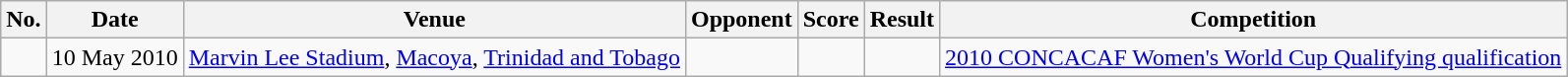<table class="wikitable">
<tr>
<th>No.</th>
<th>Date</th>
<th>Venue</th>
<th>Opponent</th>
<th>Score</th>
<th>Result</th>
<th>Competition</th>
</tr>
<tr>
<td></td>
<td>10 May 2010</td>
<td><a href='#'>Marvin Lee Stadium</a>, <a href='#'>Macoya</a>, <a href='#'>Trinidad and Tobago</a></td>
<td></td>
<td></td>
<td></td>
<td><a href='#'>2010 CONCACAF Women's World Cup Qualifying qualification</a></td>
</tr>
</table>
